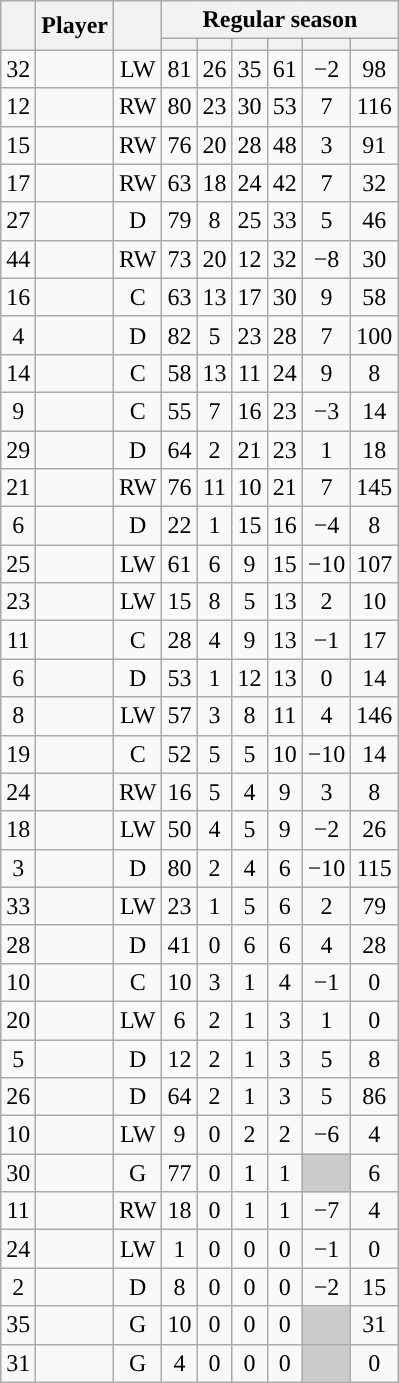<table class="wikitable sortable plainrowheaders" style="text-align:center;">
<tr>
<th scope="col" data-sort-type="number" rowspan="2"></th>
<th scope="col" rowspan="2">Player</th>
<th scope="col" rowspan="2"></th>
<th scope=colgroup colspan=6>Regular season</th>
</tr>
<tr>
<th scope="col" data-sort-type="number"></th>
<th scope="col" data-sort-type="number"></th>
<th scope="col" data-sort-type="number"></th>
<th scope="col" data-sort-type="number"></th>
<th scope="col" data-sort-type="number"></th>
<th scope="col" data-sort-type="number"></th>
</tr>
<tr>
<td scope="row">32</td>
<td align="left"></td>
<td>LW</td>
<td>81</td>
<td>26</td>
<td>35</td>
<td>61</td>
<td>−2</td>
<td>98</td>
</tr>
<tr>
<td scope="row">12</td>
<td align="left"></td>
<td>RW</td>
<td>80</td>
<td>23</td>
<td>30</td>
<td>53</td>
<td>7</td>
<td>116</td>
</tr>
<tr>
<td scope="row">15</td>
<td align="left"></td>
<td>RW</td>
<td>76</td>
<td>20</td>
<td>28</td>
<td>48</td>
<td>3</td>
<td>91</td>
</tr>
<tr>
<td scope="row">17</td>
<td align="left"></td>
<td>RW</td>
<td>63</td>
<td>18</td>
<td>24</td>
<td>42</td>
<td>7</td>
<td>32</td>
</tr>
<tr>
<td scope="row">27</td>
<td align="left"></td>
<td>D</td>
<td>79</td>
<td>8</td>
<td>25</td>
<td>33</td>
<td>5</td>
<td>46</td>
</tr>
<tr>
<td scope="row">44</td>
<td align="left"></td>
<td>RW</td>
<td>73</td>
<td>20</td>
<td>12</td>
<td>32</td>
<td>−8</td>
<td>30</td>
</tr>
<tr>
<td scope="row">16</td>
<td align="left"></td>
<td>C</td>
<td>63</td>
<td>13</td>
<td>17</td>
<td>30</td>
<td>9</td>
<td>58</td>
</tr>
<tr>
<td scope="row">4</td>
<td align="left"></td>
<td>D</td>
<td>82</td>
<td>5</td>
<td>23</td>
<td>28</td>
<td>7</td>
<td>100</td>
</tr>
<tr>
<td scope="row">14</td>
<td align="left"></td>
<td>C</td>
<td>58</td>
<td>13</td>
<td>11</td>
<td>24</td>
<td>9</td>
<td>8</td>
</tr>
<tr>
<td scope="row">9</td>
<td align="left"></td>
<td>C</td>
<td>55</td>
<td>7</td>
<td>16</td>
<td>23</td>
<td>−3</td>
<td>14</td>
</tr>
<tr>
<td scope="row">29</td>
<td align="left"></td>
<td>D</td>
<td>64</td>
<td>2</td>
<td>21</td>
<td>23</td>
<td>1</td>
<td>18</td>
</tr>
<tr>
<td scope="row">21</td>
<td align="left"></td>
<td>RW</td>
<td>76</td>
<td>11</td>
<td>10</td>
<td>21</td>
<td>7</td>
<td>145</td>
</tr>
<tr>
<td scope="row">6</td>
<td align="left"></td>
<td>D</td>
<td>22</td>
<td>1</td>
<td>15</td>
<td>16</td>
<td>−4</td>
<td>8</td>
</tr>
<tr>
<td scope="row">25</td>
<td align="left"></td>
<td>LW</td>
<td>61</td>
<td>6</td>
<td>9</td>
<td>15</td>
<td>−10</td>
<td>107</td>
</tr>
<tr>
<td scope="row">23</td>
<td align="left"></td>
<td>LW</td>
<td>15</td>
<td>8</td>
<td>5</td>
<td>13</td>
<td>2</td>
<td>10</td>
</tr>
<tr>
<td scope="row">11</td>
<td align="left"></td>
<td>C</td>
<td>28</td>
<td>4</td>
<td>9</td>
<td>13</td>
<td>−1</td>
<td>17</td>
</tr>
<tr>
<td scope="row">6</td>
<td align="left"></td>
<td>D</td>
<td>53</td>
<td>1</td>
<td>12</td>
<td>13</td>
<td>0</td>
<td>14</td>
</tr>
<tr>
<td scope="row">8</td>
<td align="left"></td>
<td>LW</td>
<td>57</td>
<td>3</td>
<td>8</td>
<td>11</td>
<td>4</td>
<td>146</td>
</tr>
<tr>
<td scope="row">19</td>
<td align="left"></td>
<td>C</td>
<td>52</td>
<td>5</td>
<td>5</td>
<td>10</td>
<td>−10</td>
<td>14</td>
</tr>
<tr>
<td scope="row">24</td>
<td align="left"></td>
<td>RW</td>
<td>16</td>
<td>5</td>
<td>4</td>
<td>9</td>
<td>3</td>
<td>8</td>
</tr>
<tr>
<td scope="row">18</td>
<td align="left"></td>
<td>LW</td>
<td>50</td>
<td>4</td>
<td>5</td>
<td>9</td>
<td>−2</td>
<td>26</td>
</tr>
<tr>
<td scope="row">3</td>
<td align="left"></td>
<td>D</td>
<td>80</td>
<td>2</td>
<td>4</td>
<td>6</td>
<td>−10</td>
<td>115</td>
</tr>
<tr>
<td scope="row">33</td>
<td align="left"></td>
<td>LW</td>
<td>23</td>
<td>1</td>
<td>5</td>
<td>6</td>
<td>2</td>
<td>79</td>
</tr>
<tr>
<td scope="row">28</td>
<td align="left"></td>
<td>D</td>
<td>41</td>
<td>0</td>
<td>6</td>
<td>6</td>
<td>4</td>
<td>28</td>
</tr>
<tr>
<td scope="row">10</td>
<td align="left"></td>
<td>C</td>
<td>10</td>
<td>3</td>
<td>1</td>
<td>4</td>
<td>−1</td>
<td>0</td>
</tr>
<tr>
<td scope="row">20</td>
<td align="left"></td>
<td>LW</td>
<td>6</td>
<td>2</td>
<td>1</td>
<td>3</td>
<td>1</td>
<td>0</td>
</tr>
<tr>
<td scope="row">5</td>
<td align="left"></td>
<td>D</td>
<td>12</td>
<td>2</td>
<td>1</td>
<td>3</td>
<td>5</td>
<td>8</td>
</tr>
<tr>
<td scope="row">26</td>
<td align="left"></td>
<td>D</td>
<td>64</td>
<td>2</td>
<td>1</td>
<td>3</td>
<td>5</td>
<td>86</td>
</tr>
<tr>
<td scope="row">10</td>
<td align="left"></td>
<td>LW</td>
<td>9</td>
<td>0</td>
<td>2</td>
<td>2</td>
<td>−6</td>
<td>4</td>
</tr>
<tr>
<td scope="row">30</td>
<td align="left"></td>
<td>G</td>
<td>77</td>
<td>0</td>
<td>1</td>
<td>1</td>
<td style="background:#ccc"></td>
<td>6</td>
</tr>
<tr>
<td scope="row">11</td>
<td align="left"></td>
<td>RW</td>
<td>18</td>
<td>0</td>
<td>1</td>
<td>1</td>
<td>−7</td>
<td>4</td>
</tr>
<tr>
<td scope="row">24</td>
<td align="left"></td>
<td>LW</td>
<td>1</td>
<td>0</td>
<td>0</td>
<td>0</td>
<td>−1</td>
<td>0</td>
</tr>
<tr>
<td scope="row">2</td>
<td align="left"></td>
<td>D</td>
<td>8</td>
<td>0</td>
<td>0</td>
<td>0</td>
<td>−2</td>
<td>15</td>
</tr>
<tr>
<td scope="row">35</td>
<td align="left"></td>
<td>G</td>
<td>10</td>
<td>0</td>
<td>0</td>
<td>0</td>
<td style="background:#ccc"></td>
<td>31</td>
</tr>
<tr>
<td scope="row">31</td>
<td align="left"></td>
<td>G</td>
<td>4</td>
<td>0</td>
<td>0</td>
<td>0</td>
<td style="background:#ccc"></td>
<td>0</td>
</tr>
</table>
